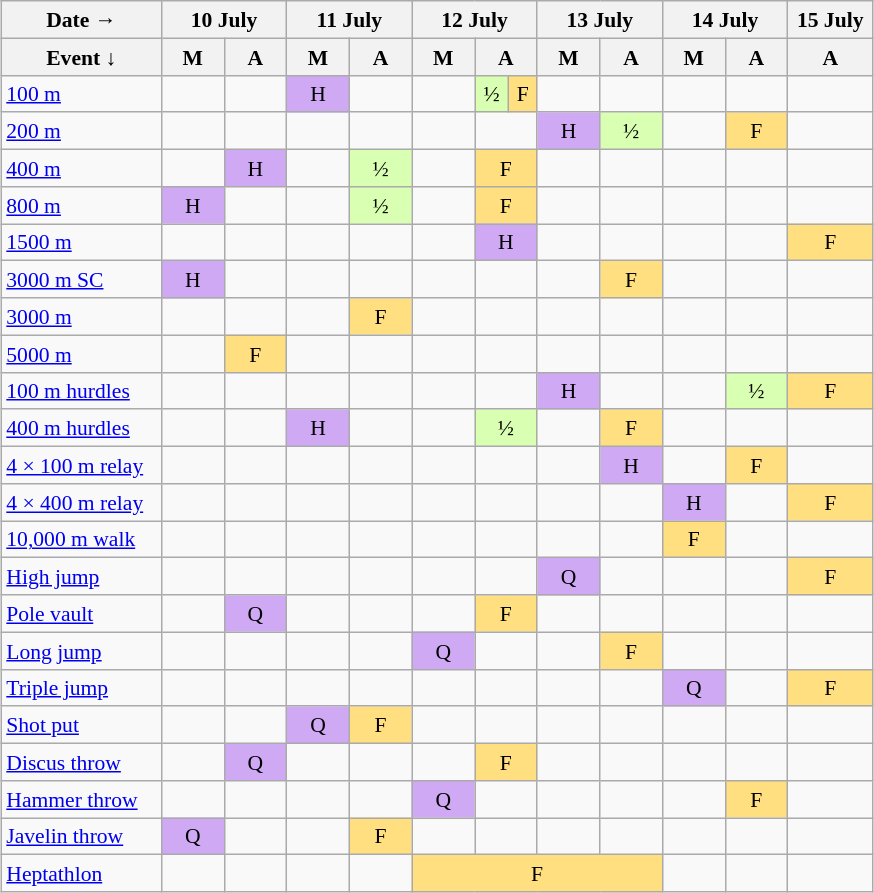<table class="wikitable" style="text-align:center; margin:0.5em auto; font-size:90%; line-height:1.25em;">
<tr>
<th>Date →</th>
<th colspan=2>10 July</th>
<th colspan=2>11 July</th>
<th colspan=3>12 July</th>
<th colspan=2>13 July</th>
<th colspan=2>14 July</th>
<th>15 July</th>
</tr>
<tr>
<th width="100px">Event ↓</th>
<th width="35px">M</th>
<th width="35px">A</th>
<th width="35px">M</th>
<th width="35px">A</th>
<th width="35px">M</th>
<th width="35px" colspan=2>A</th>
<th width="35px">M</th>
<th width="35px">A</th>
<th width="35px">M</th>
<th width="35px">A</th>
<th width="50px">A</th>
</tr>
<tr>
<td align="left"><a href='#'>100 m</a></td>
<td></td>
<td></td>
<td bgcolor="#D0A9F5">H</td>
<td></td>
<td></td>
<td bgcolor="#D9FFB2">½</td>
<td bgcolor="#FFDF80">F</td>
<td></td>
<td></td>
<td></td>
<td></td>
<td></td>
</tr>
<tr>
<td align="left"><a href='#'>200 m</a></td>
<td></td>
<td></td>
<td></td>
<td></td>
<td></td>
<td colspan=2></td>
<td bgcolor="#D0A9F5">H</td>
<td bgcolor="#D9FFB2">½</td>
<td></td>
<td bgcolor="#FFDF80">F</td>
<td></td>
</tr>
<tr>
<td align="left"><a href='#'>400 m</a></td>
<td></td>
<td bgcolor="#D0A9F5">H</td>
<td></td>
<td bgcolor="#D9FFB2">½</td>
<td></td>
<td bgcolor="#FFDF80" colspan=2>F</td>
<td></td>
<td></td>
<td></td>
<td></td>
<td></td>
</tr>
<tr>
<td align="left"><a href='#'>800 m</a></td>
<td bgcolor="#D0A9F5">H</td>
<td></td>
<td></td>
<td bgcolor="#D9FFB2">½</td>
<td></td>
<td bgcolor="#FFDF80" colspan=2>F</td>
<td></td>
<td></td>
<td></td>
<td></td>
<td></td>
</tr>
<tr>
<td align="left"><a href='#'>1500 m</a></td>
<td></td>
<td></td>
<td></td>
<td></td>
<td></td>
<td bgcolor="#D0A9F5" colspan=2>H</td>
<td></td>
<td></td>
<td></td>
<td></td>
<td bgcolor="#FFDF80">F</td>
</tr>
<tr>
<td align="left"><a href='#'>3000 m SC</a></td>
<td bgcolor="#D0A9F5">H</td>
<td></td>
<td></td>
<td></td>
<td></td>
<td colspan=2></td>
<td></td>
<td bgcolor="#FFDF80">F</td>
<td></td>
<td></td>
<td></td>
</tr>
<tr>
<td align="left"><a href='#'>3000 m</a></td>
<td></td>
<td></td>
<td></td>
<td bgcolor="#FFDF80">F</td>
<td></td>
<td colspan=2></td>
<td></td>
<td></td>
<td></td>
<td></td>
<td></td>
</tr>
<tr>
<td align="left"><a href='#'>5000 m</a></td>
<td></td>
<td bgcolor="#FFDF80">F</td>
<td></td>
<td></td>
<td></td>
<td colspan=2></td>
<td></td>
<td></td>
<td></td>
<td></td>
<td></td>
</tr>
<tr>
<td align="left"><a href='#'>100 m hurdles</a></td>
<td></td>
<td></td>
<td></td>
<td></td>
<td></td>
<td colspan=2></td>
<td bgcolor="#D0A9F5">H</td>
<td></td>
<td></td>
<td bgcolor="#D9FFB2">½</td>
<td bgcolor="#FFDF80">F</td>
</tr>
<tr>
<td align="left"><a href='#'>400 m hurdles</a></td>
<td></td>
<td></td>
<td bgcolor="#D0A9F5">H</td>
<td></td>
<td></td>
<td bgcolor="#D9FFB2" colspan=2>½</td>
<td></td>
<td bgcolor="#FFDF80">F</td>
<td></td>
<td></td>
<td></td>
</tr>
<tr>
<td align="left"><a href='#'>4 × 100 m relay</a></td>
<td></td>
<td></td>
<td></td>
<td></td>
<td></td>
<td colspan=2></td>
<td></td>
<td bgcolor="#D0A9F5">H</td>
<td></td>
<td bgcolor="#FFDF80">F</td>
<td></td>
</tr>
<tr>
<td align="left"><a href='#'>4 × 400 m relay</a></td>
<td></td>
<td></td>
<td></td>
<td></td>
<td></td>
<td colspan=2></td>
<td></td>
<td></td>
<td bgcolor="#D0A9F5">H</td>
<td></td>
<td bgcolor="#FFDF80">F</td>
</tr>
<tr>
<td align="left"><a href='#'>10,000 m walk</a></td>
<td></td>
<td></td>
<td></td>
<td></td>
<td></td>
<td colspan=2></td>
<td></td>
<td></td>
<td bgcolor="#FFDF80">F</td>
<td></td>
<td></td>
</tr>
<tr>
<td align="left"><a href='#'>High jump</a></td>
<td></td>
<td></td>
<td></td>
<td></td>
<td></td>
<td colspan=2></td>
<td bgcolor="#D0A9F5">Q</td>
<td></td>
<td></td>
<td></td>
<td bgcolor="#FFDF80">F</td>
</tr>
<tr>
<td align="left"><a href='#'>Pole vault</a></td>
<td></td>
<td bgcolor="#D0A9F5">Q</td>
<td></td>
<td></td>
<td></td>
<td bgcolor="#FFDF80" colspan=2>F</td>
<td></td>
<td></td>
<td></td>
<td></td>
<td></td>
</tr>
<tr>
<td align="left"><a href='#'>Long jump</a></td>
<td></td>
<td></td>
<td></td>
<td></td>
<td bgcolor="#D0A9F5">Q</td>
<td colspan=2></td>
<td></td>
<td bgcolor="#FFDF80">F</td>
<td></td>
<td></td>
<td></td>
</tr>
<tr>
<td align="left"><a href='#'>Triple jump</a></td>
<td></td>
<td></td>
<td></td>
<td></td>
<td></td>
<td colspan=2></td>
<td></td>
<td></td>
<td bgcolor="#D0A9F5">Q</td>
<td></td>
<td bgcolor="#FFDF80">F</td>
</tr>
<tr>
<td align="left"><a href='#'>Shot put</a></td>
<td></td>
<td></td>
<td bgcolor="#D0A9F5">Q</td>
<td bgcolor="#FFDF80">F</td>
<td></td>
<td colspan=2></td>
<td></td>
<td></td>
<td></td>
<td></td>
<td></td>
</tr>
<tr>
<td align="left"><a href='#'>Discus throw</a></td>
<td></td>
<td bgcolor="#D0A9F5">Q</td>
<td></td>
<td></td>
<td></td>
<td bgcolor="#FFDF80" colspan=2>F</td>
<td></td>
<td></td>
<td></td>
<td></td>
<td></td>
</tr>
<tr>
<td align="left"><a href='#'>Hammer throw</a></td>
<td></td>
<td></td>
<td></td>
<td></td>
<td bgcolor="#D0A9F5">Q</td>
<td colspan=2></td>
<td></td>
<td></td>
<td></td>
<td bgcolor="#FFDF80">F</td>
<td></td>
</tr>
<tr>
<td align="left"><a href='#'>Javelin throw</a></td>
<td bgcolor="#D0A9F5">Q</td>
<td></td>
<td></td>
<td bgcolor="#FFDF80">F</td>
<td></td>
<td colspan=2></td>
<td></td>
<td></td>
<td></td>
<td></td>
<td></td>
</tr>
<tr>
<td align="left"><a href='#'>Heptathlon</a></td>
<td></td>
<td></td>
<td></td>
<td></td>
<td bgcolor="#FFDF80" colspan=5>F</td>
<td></td>
<td></td>
<td></td>
</tr>
</table>
